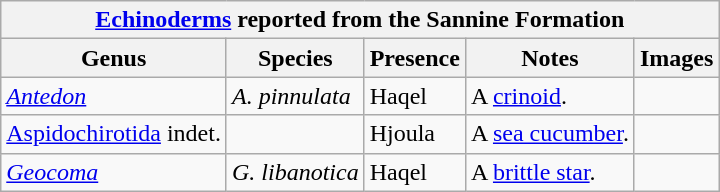<table class="wikitable" align="center">
<tr>
<th colspan="5" align="center"><strong><a href='#'>Echinoderms</a> reported from the Sannine Formation</strong></th>
</tr>
<tr>
<th>Genus</th>
<th>Species</th>
<th>Presence</th>
<th>Notes</th>
<th>Images</th>
</tr>
<tr>
<td><em><a href='#'>Antedon</a></em></td>
<td><em>A. pinnulata</em></td>
<td>Haqel</td>
<td>A <a href='#'>crinoid</a>.</td>
<td></td>
</tr>
<tr>
<td><a href='#'>Aspidochirotida</a> indet.</td>
<td></td>
<td>Hjoula</td>
<td>A <a href='#'>sea cucumber</a>.</td>
<td></td>
</tr>
<tr>
<td><em><a href='#'>Geocoma</a></em></td>
<td><em>G. libanotica</em></td>
<td>Haqel</td>
<td>A <a href='#'>brittle star</a>.</td>
<td></td>
</tr>
</table>
